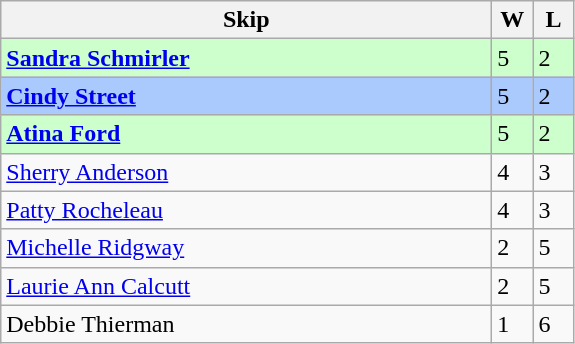<table class="wikitable">
<tr>
<th bgcolor="#efefef" width="320">Skip</th>
<th bgcolor="#efefef" width="20">W</th>
<th bgcolor="#efefef" width="20">L</th>
</tr>
<tr bgcolor="#ccffcc">
<td><strong><a href='#'>Sandra Schmirler</a></strong></td>
<td>5</td>
<td>2</td>
</tr>
<tr bgcolor="#aac9fc">
<td><strong><a href='#'>Cindy Street</a></strong></td>
<td>5</td>
<td>2</td>
</tr>
<tr bgcolor="#ccffcc">
<td><strong><a href='#'>Atina Ford</a></strong></td>
<td>5</td>
<td>2</td>
</tr>
<tr>
<td><a href='#'>Sherry Anderson</a></td>
<td>4</td>
<td>3</td>
</tr>
<tr>
<td><a href='#'>Patty Rocheleau</a></td>
<td>4</td>
<td>3</td>
</tr>
<tr>
<td><a href='#'>Michelle Ridgway</a></td>
<td>2</td>
<td>5</td>
</tr>
<tr>
<td><a href='#'>Laurie Ann Calcutt</a></td>
<td>2</td>
<td>5</td>
</tr>
<tr>
<td>Debbie Thierman</td>
<td>1</td>
<td>6</td>
</tr>
</table>
